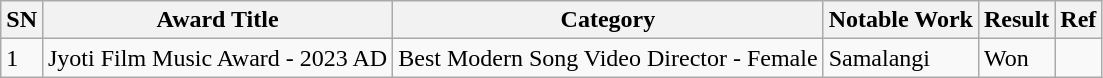<table class="wikitable sortable">
<tr>
<th>SN</th>
<th>Award Title</th>
<th>Category</th>
<th>Notable Work</th>
<th>Result</th>
<th>Ref</th>
</tr>
<tr>
<td>1</td>
<td>Jyoti Film Music Award - 2023 AD</td>
<td>Best Modern Song Video Director -  Female</td>
<td>Samalangi</td>
<td>Won</td>
<td></td>
</tr>
</table>
